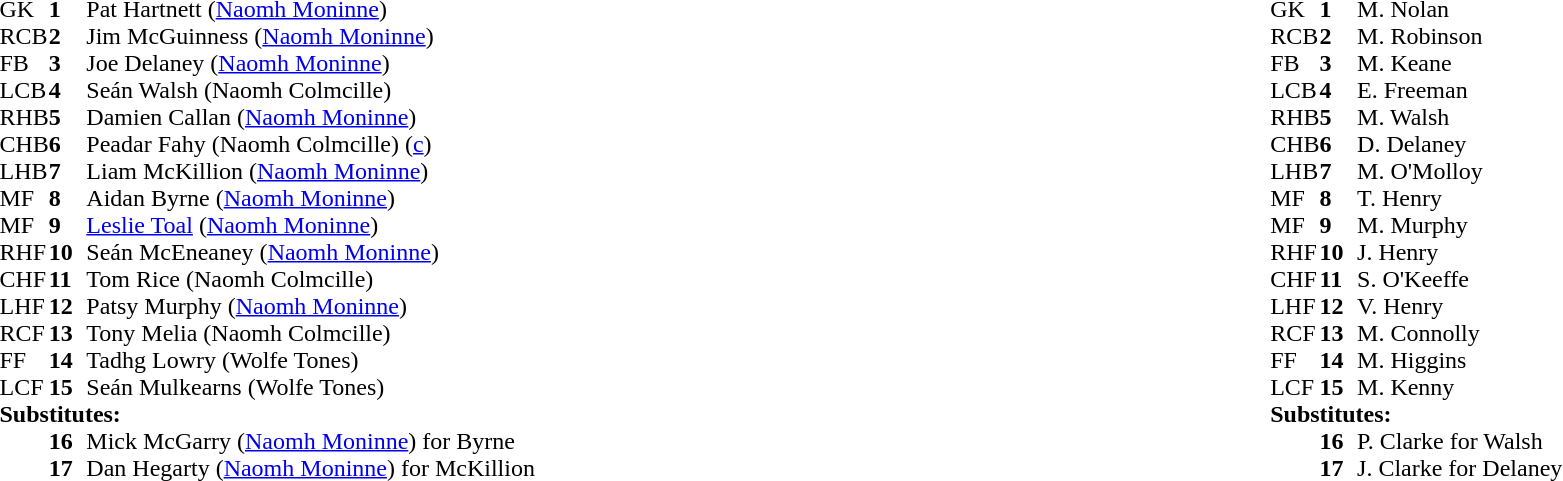<table style="width:100%;">
<tr>
<td style="vertical-align:top; width:50%"><br><table cellspacing="0" cellpadding="0">
<tr>
<th width="25"></th>
<th width="25"></th>
</tr>
<tr>
<td>GK</td>
<td><strong>1</strong></td>
<td>Pat Hartnett (<a href='#'>Naomh Moninne</a>)</td>
</tr>
<tr>
<td>RCB</td>
<td><strong>2</strong></td>
<td>Jim McGuinness (<a href='#'>Naomh Moninne</a>)</td>
</tr>
<tr>
<td>FB</td>
<td><strong>3</strong></td>
<td>Joe Delaney (<a href='#'>Naomh Moninne</a>)</td>
</tr>
<tr>
<td>LCB</td>
<td><strong>4</strong></td>
<td>Seán Walsh (Naomh Colmcille)</td>
</tr>
<tr>
<td>RHB</td>
<td><strong>5</strong></td>
<td>Damien Callan (<a href='#'>Naomh Moninne</a>)</td>
</tr>
<tr>
<td>CHB</td>
<td><strong>6</strong></td>
<td>Peadar Fahy (Naomh Colmcille) (<a href='#'>c</a>)</td>
</tr>
<tr>
<td>LHB</td>
<td><strong>7</strong></td>
<td>Liam McKillion (<a href='#'>Naomh Moninne</a>)</td>
</tr>
<tr>
<td>MF</td>
<td><strong>8</strong></td>
<td>Aidan Byrne (<a href='#'>Naomh Moninne</a>)</td>
</tr>
<tr>
<td>MF</td>
<td><strong>9</strong></td>
<td><a href='#'>Leslie Toal</a> (<a href='#'>Naomh Moninne</a>)</td>
</tr>
<tr>
<td>RHF</td>
<td><strong>10</strong></td>
<td>Seán McEneaney (<a href='#'>Naomh Moninne</a>)</td>
</tr>
<tr>
<td>CHF</td>
<td><strong>11</strong></td>
<td>Tom Rice (Naomh Colmcille)</td>
</tr>
<tr>
<td>LHF</td>
<td><strong>12</strong></td>
<td>Patsy Murphy (<a href='#'>Naomh Moninne</a>)</td>
</tr>
<tr>
<td>RCF</td>
<td><strong>13</strong></td>
<td>Tony Melia (Naomh Colmcille)</td>
</tr>
<tr>
<td>FF</td>
<td><strong>14</strong></td>
<td>Tadhg Lowry (Wolfe Tones)</td>
</tr>
<tr>
<td>LCF</td>
<td><strong>15</strong></td>
<td>Seán Mulkearns (Wolfe Tones)</td>
</tr>
<tr>
<td colspan=3><strong>Substitutes:</strong></td>
</tr>
<tr>
<td></td>
<td><strong>16</strong></td>
<td>Mick McGarry (<a href='#'>Naomh Moninne</a>) for Byrne</td>
</tr>
<tr>
<td></td>
<td><strong>17</strong></td>
<td>Dan Hegarty (<a href='#'>Naomh Moninne</a>) for McKillion</td>
</tr>
</table>
</td>
<td style="vertical-align:top; width:50%"><br><table cellspacing="0" cellpadding="0" style="margin:auto">
<tr>
<th width="25"></th>
<th width="25"></th>
</tr>
<tr>
<td>GK</td>
<td><strong>1</strong></td>
<td>M. Nolan</td>
</tr>
<tr>
<td>RCB</td>
<td><strong>2</strong></td>
<td>M. Robinson</td>
</tr>
<tr>
<td>FB</td>
<td><strong>3</strong></td>
<td>M. Keane</td>
</tr>
<tr>
<td>LCB</td>
<td><strong>4</strong></td>
<td>E. Freeman</td>
</tr>
<tr>
<td>RHB</td>
<td><strong>5</strong></td>
<td>M. Walsh</td>
</tr>
<tr>
<td>CHB</td>
<td><strong>6</strong></td>
<td>D. Delaney</td>
</tr>
<tr>
<td>LHB</td>
<td><strong>7</strong></td>
<td>M. O'Molloy</td>
</tr>
<tr>
<td>MF</td>
<td><strong>8</strong></td>
<td>T. Henry</td>
</tr>
<tr>
<td>MF</td>
<td><strong>9</strong></td>
<td>M. Murphy</td>
</tr>
<tr>
<td>RHF</td>
<td><strong>10</strong></td>
<td>J. Henry</td>
</tr>
<tr>
<td>CHF</td>
<td><strong>11</strong></td>
<td>S. O'Keeffe</td>
</tr>
<tr>
<td>LHF</td>
<td><strong>12</strong></td>
<td>V. Henry</td>
</tr>
<tr>
<td>RCF</td>
<td><strong>13</strong></td>
<td>M. Connolly</td>
</tr>
<tr>
<td>FF</td>
<td><strong>14</strong></td>
<td>M. Higgins</td>
</tr>
<tr>
<td>LCF</td>
<td><strong>15</strong></td>
<td>M. Kenny</td>
</tr>
<tr>
<td colspan=3><strong>Substitutes:</strong></td>
</tr>
<tr>
<td></td>
<td><strong>16</strong></td>
<td>P. Clarke for Walsh</td>
</tr>
<tr>
<td></td>
<td><strong>17</strong></td>
<td>J. Clarke for Delaney</td>
</tr>
<tr>
</tr>
</table>
</td>
</tr>
<tr>
</tr>
</table>
